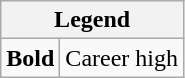<table class="wikitable mw-collapsible mw-collapsed">
<tr>
<th colspan="2">Legend</th>
</tr>
<tr>
<td><strong>Bold</strong></td>
<td>Career high</td>
</tr>
</table>
